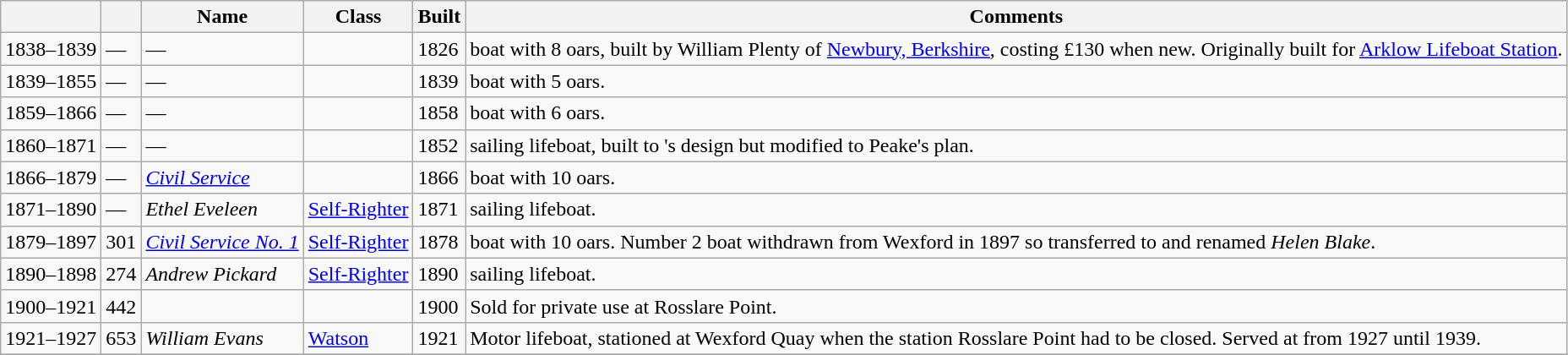<table class="wikitable sortable">
<tr>
<th></th>
<th></th>
<th>Name</th>
<th>Class</th>
<th>Built</th>
<th class=unsortable>Comments</th>
</tr>
<tr>
<td>1838–1839</td>
<td>—</td>
<td>—</td>
<td></td>
<td>1826</td>
<td> boat with 8 oars, built by William Plenty of <a href='#'>Newbury, Berkshire</a>, costing £130 when new. Originally built for <a href='#'>Arklow Lifeboat Station</a>.</td>
</tr>
<tr>
<td>1839–1855</td>
<td>—</td>
<td>—</td>
<td></td>
<td>1839</td>
<td> boat with 5 oars.</td>
</tr>
<tr>
<td>1859–1866</td>
<td>—</td>
<td>—</td>
<td></td>
<td>1858</td>
<td> boat with 6 oars.</td>
</tr>
<tr>
<td>1860–1871</td>
<td>—</td>
<td>—</td>
<td></td>
<td>1852</td>
<td> sailing lifeboat, built to 's design but modified to Peake's plan.</td>
</tr>
<tr>
<td>1866–1879</td>
<td>—</td>
<td><em><a href='#'>Civil Service</a></em></td>
<td></td>
<td>1866</td>
<td> boat with 10 oars.</td>
</tr>
<tr>
<td>1871–1890</td>
<td>—</td>
<td><em>Ethel Eveleen</em></td>
<td><a href='#'>Self-Righter</a></td>
<td>1871</td>
<td> sailing lifeboat.</td>
</tr>
<tr>
<td>1879–1897</td>
<td>301</td>
<td><em><a href='#'>Civil Service No. 1</a></em></td>
<td><a href='#'>Self-Righter</a></td>
<td>1878</td>
<td> boat with 10 oars. Number 2 boat withdrawn from Wexford in 1897 so transferred to  and renamed <em>Helen Blake</em>.</td>
</tr>
<tr>
<td>1890–1898</td>
<td>274</td>
<td><em>Andrew Pickard</em></td>
<td><a href='#'>Self-Righter</a></td>
<td>1890</td>
<td> sailing lifeboat.</td>
</tr>
<tr>
<td>1900–1921</td>
<td>442</td>
<td></td>
<td></td>
<td>1900</td>
<td>Sold for private use at Rosslare Point.</td>
</tr>
<tr>
<td>1921–1927</td>
<td>653</td>
<td><em>William Evans</em></td>
<td><a href='#'>Watson</a></td>
<td>1921</td>
<td>Motor lifeboat, stationed at Wexford Quay when the station Rosslare Point had to be closed. Served at  from 1927 until 1939.</td>
</tr>
<tr>
</tr>
</table>
